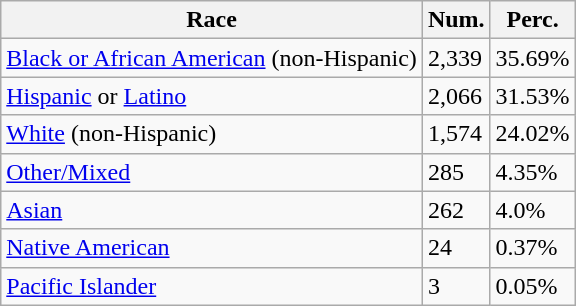<table class="wikitable">
<tr>
<th>Race</th>
<th>Num.</th>
<th>Perc.</th>
</tr>
<tr>
<td><a href='#'>Black or African American</a> (non-Hispanic)</td>
<td>2,339</td>
<td>35.69%</td>
</tr>
<tr>
<td><a href='#'>Hispanic</a> or <a href='#'>Latino</a></td>
<td>2,066</td>
<td>31.53%</td>
</tr>
<tr>
<td><a href='#'>White</a> (non-Hispanic)</td>
<td>1,574</td>
<td>24.02%</td>
</tr>
<tr>
<td><a href='#'>Other/Mixed</a></td>
<td>285</td>
<td>4.35%</td>
</tr>
<tr>
<td><a href='#'>Asian</a></td>
<td>262</td>
<td>4.0%</td>
</tr>
<tr>
<td><a href='#'>Native American</a></td>
<td>24</td>
<td>0.37%</td>
</tr>
<tr>
<td><a href='#'>Pacific Islander</a></td>
<td>3</td>
<td>0.05%</td>
</tr>
</table>
